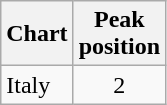<table class="wikitable sortable">
<tr>
<th align="left">Chart</th>
<th align="left">Peak<br>position</th>
</tr>
<tr>
<td align="left">Italy</td>
<td align="center">2</td>
</tr>
</table>
